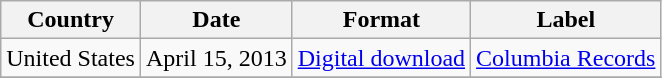<table class="wikitable plainrowheaders">
<tr>
<th scope="col">Country</th>
<th scope="col">Date</th>
<th scope="col">Format</th>
<th scope="col">Label</th>
</tr>
<tr>
<td>United States</td>
<td>April 15, 2013</td>
<td><a href='#'>Digital download</a></td>
<td><a href='#'>Columbia Records</a></td>
</tr>
<tr>
</tr>
</table>
